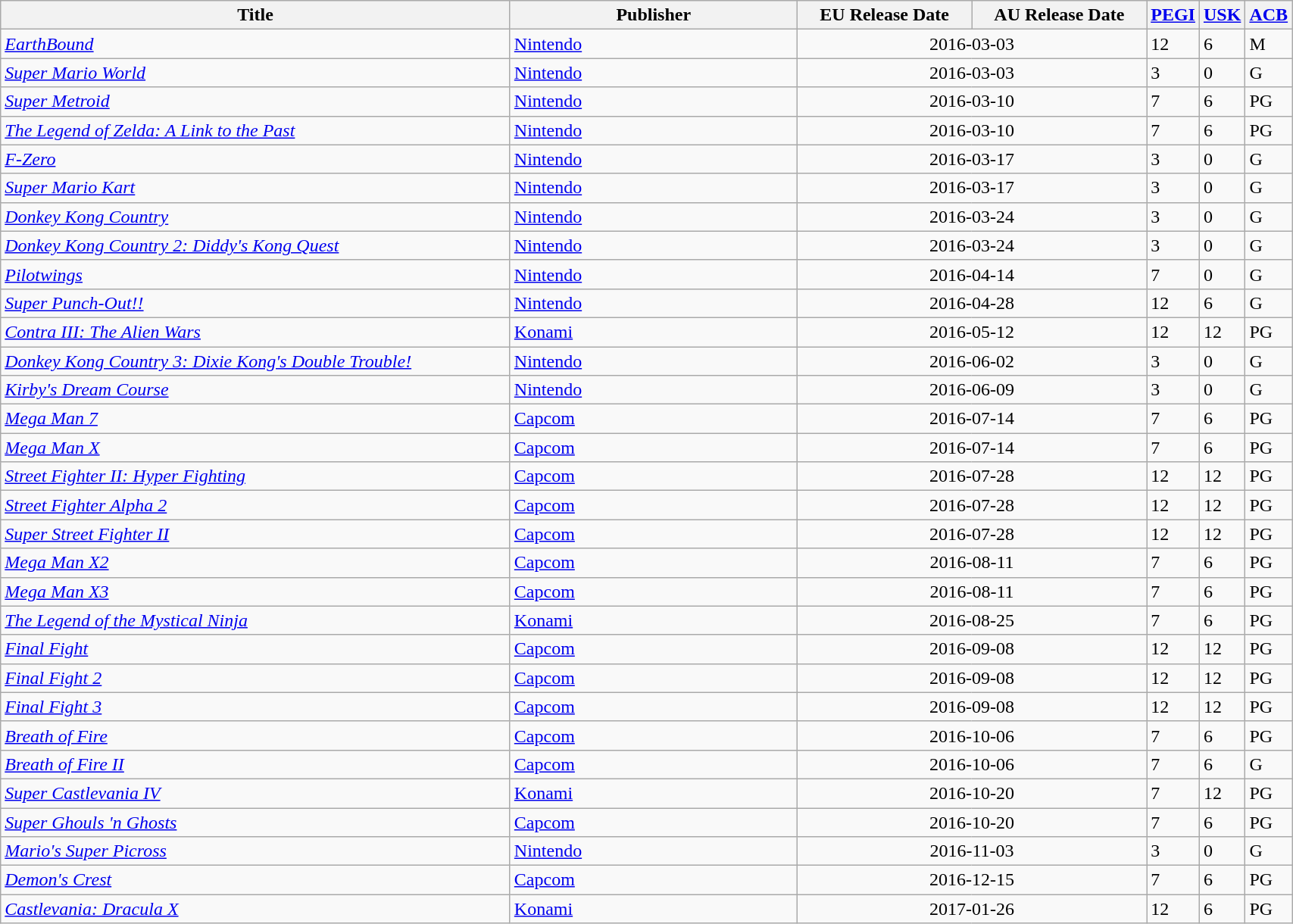<table class="wikitable sortable" style="width:90%">
<tr>
<th width="45%">Title</th>
<th width="25%">Publisher</th>
<th width="15%">EU Release Date</th>
<th width="15%">AU Release Date</th>
<th width="5%"><a href='#'>PEGI</a></th>
<th width="5%"><a href='#'>USK</a></th>
<th width="5%"><a href='#'>ACB</a></th>
</tr>
<tr>
<td><em><a href='#'>EarthBound</a></em></td>
<td><a href='#'>Nintendo</a></td>
<td colspan="2" style="text-align:center">2016-03-03</td>
<td>12</td>
<td>6</td>
<td>M</td>
</tr>
<tr>
<td><em><a href='#'>Super Mario World</a></em></td>
<td><a href='#'>Nintendo</a></td>
<td colspan="2" style="text-align:center">2016-03-03</td>
<td>3</td>
<td>0</td>
<td>G</td>
</tr>
<tr>
<td><em><a href='#'>Super Metroid</a></em></td>
<td><a href='#'>Nintendo</a></td>
<td colspan="2" style="text-align:center">2016-03-10</td>
<td>7</td>
<td>6</td>
<td>PG</td>
</tr>
<tr>
<td><em><a href='#'>The Legend of Zelda: A Link to the Past</a></em></td>
<td><a href='#'>Nintendo</a></td>
<td colspan="2" style="text-align:center">2016-03-10</td>
<td>7</td>
<td>6</td>
<td>PG</td>
</tr>
<tr>
<td><em><a href='#'>F-Zero</a></em></td>
<td><a href='#'>Nintendo</a></td>
<td colspan="2" style="text-align:center">2016-03-17</td>
<td>3</td>
<td>0</td>
<td>G</td>
</tr>
<tr>
<td><em><a href='#'>Super Mario Kart</a></em></td>
<td><a href='#'>Nintendo</a></td>
<td colspan="2" style="text-align:center">2016-03-17</td>
<td>3</td>
<td>0</td>
<td>G</td>
</tr>
<tr>
<td><em><a href='#'>Donkey Kong Country</a></em></td>
<td><a href='#'>Nintendo</a></td>
<td colspan="2" style="text-align:center">2016-03-24</td>
<td>3</td>
<td>0</td>
<td>G</td>
</tr>
<tr>
<td><em><a href='#'>Donkey Kong Country 2: Diddy's Kong Quest</a></em></td>
<td><a href='#'>Nintendo</a></td>
<td colspan="2" style="text-align:center">2016-03-24</td>
<td>3</td>
<td>0</td>
<td>G</td>
</tr>
<tr>
<td><em><a href='#'>Pilotwings</a></em></td>
<td><a href='#'>Nintendo</a></td>
<td colspan="2" style="text-align:center">2016-04-14</td>
<td>7</td>
<td>0</td>
<td>G</td>
</tr>
<tr>
<td><em><a href='#'>Super Punch-Out!!</a></em></td>
<td><a href='#'>Nintendo</a></td>
<td colspan="2" style="text-align:center">2016-04-28</td>
<td>12</td>
<td>6</td>
<td>G</td>
</tr>
<tr>
<td><em><a href='#'>Contra III: The Alien Wars</a></em></td>
<td><a href='#'>Konami</a></td>
<td colspan="2" style="text-align:center">2016-05-12</td>
<td>12</td>
<td>12</td>
<td>PG</td>
</tr>
<tr>
<td><em><a href='#'>Donkey Kong Country 3: Dixie Kong's Double Trouble!</a></em></td>
<td><a href='#'>Nintendo</a></td>
<td colspan="2" style="text-align:center">2016-06-02</td>
<td>3</td>
<td>0</td>
<td>G</td>
</tr>
<tr>
<td><em><a href='#'>Kirby's Dream Course</a></em></td>
<td><a href='#'>Nintendo</a></td>
<td colspan="2" style="text-align:center">2016-06-09</td>
<td>3</td>
<td>0</td>
<td>G</td>
</tr>
<tr>
<td><em><a href='#'>Mega Man 7</a></em></td>
<td><a href='#'>Capcom</a></td>
<td colspan="2" style="text-align:center">2016-07-14</td>
<td>7</td>
<td>6</td>
<td>PG</td>
</tr>
<tr>
<td><em><a href='#'>Mega Man X</a></em></td>
<td><a href='#'>Capcom</a></td>
<td colspan="2" style="text-align:center">2016-07-14</td>
<td>7</td>
<td>6</td>
<td>PG</td>
</tr>
<tr>
<td><em><a href='#'>Street Fighter II: Hyper Fighting</a></em></td>
<td><a href='#'>Capcom</a></td>
<td colspan="2" style="text-align:center">2016-07-28</td>
<td>12</td>
<td>12</td>
<td>PG</td>
</tr>
<tr>
<td><em><a href='#'>Street Fighter Alpha 2</a></em></td>
<td><a href='#'>Capcom</a></td>
<td colspan="2" style="text-align:center">2016-07-28</td>
<td>12</td>
<td>12</td>
<td>PG</td>
</tr>
<tr>
<td><em><a href='#'>Super Street Fighter II</a></em></td>
<td><a href='#'>Capcom</a></td>
<td colspan="2" style="text-align:center">2016-07-28</td>
<td>12</td>
<td>12</td>
<td>PG</td>
</tr>
<tr>
<td><em><a href='#'>Mega Man X2</a></em></td>
<td><a href='#'>Capcom</a></td>
<td colspan="2" style="text-align:center">2016-08-11</td>
<td>7</td>
<td>6</td>
<td>PG</td>
</tr>
<tr>
<td><em><a href='#'>Mega Man X3</a></em></td>
<td><a href='#'>Capcom</a></td>
<td colspan="2" style="text-align:center">2016-08-11</td>
<td>7</td>
<td>6</td>
<td>PG</td>
</tr>
<tr>
<td><em><a href='#'>The Legend of the Mystical Ninja</a></em></td>
<td><a href='#'>Konami</a></td>
<td colspan="2" style="text-align:center">2016-08-25</td>
<td>7</td>
<td>6</td>
<td>PG</td>
</tr>
<tr>
<td><em><a href='#'>Final Fight</a></em></td>
<td><a href='#'>Capcom</a></td>
<td colspan="2" style="text-align:center">2016-09-08</td>
<td>12</td>
<td>12</td>
<td>PG</td>
</tr>
<tr>
<td><em><a href='#'>Final Fight 2</a></em></td>
<td><a href='#'>Capcom</a></td>
<td colspan="2" style="text-align:center">2016-09-08</td>
<td>12</td>
<td>12</td>
<td>PG</td>
</tr>
<tr>
<td><em><a href='#'>Final Fight 3</a></em></td>
<td><a href='#'>Capcom</a></td>
<td colspan="2" style="text-align:center">2016-09-08</td>
<td>12</td>
<td>12</td>
<td>PG</td>
</tr>
<tr>
<td><em><a href='#'>Breath of Fire</a></em></td>
<td><a href='#'>Capcom</a></td>
<td colspan="2" style="text-align:center">2016-10-06</td>
<td>7</td>
<td>6</td>
<td>PG</td>
</tr>
<tr>
<td><em><a href='#'>Breath of Fire II</a></em></td>
<td><a href='#'>Capcom</a></td>
<td colspan="2" style="text-align:center">2016-10-06</td>
<td>7</td>
<td>6</td>
<td>G</td>
</tr>
<tr>
<td><em><a href='#'>Super Castlevania IV</a></em></td>
<td><a href='#'>Konami</a></td>
<td colspan="2" style="text-align:center">2016-10-20</td>
<td>7</td>
<td>12</td>
<td>PG</td>
</tr>
<tr>
<td><em><a href='#'>Super Ghouls 'n Ghosts</a></em></td>
<td><a href='#'>Capcom</a></td>
<td colspan="2" style="text-align:center">2016-10-20</td>
<td>7</td>
<td>6</td>
<td>PG</td>
</tr>
<tr>
<td><em><a href='#'>Mario's Super Picross</a></em></td>
<td><a href='#'>Nintendo</a></td>
<td colspan="2" style="text-align:center">2016-11-03</td>
<td>3</td>
<td>0</td>
<td>G</td>
</tr>
<tr>
<td><em><a href='#'>Demon's Crest</a></em></td>
<td><a href='#'>Capcom</a></td>
<td colspan="2" style="text-align:center">2016-12-15</td>
<td>7</td>
<td>6</td>
<td>PG</td>
</tr>
<tr>
<td><em><a href='#'>Castlevania: Dracula X</a></em></td>
<td><a href='#'>Konami</a></td>
<td colspan="2" style="text-align:center">2017-01-26</td>
<td>12</td>
<td>6</td>
<td>PG</td>
</tr>
</table>
